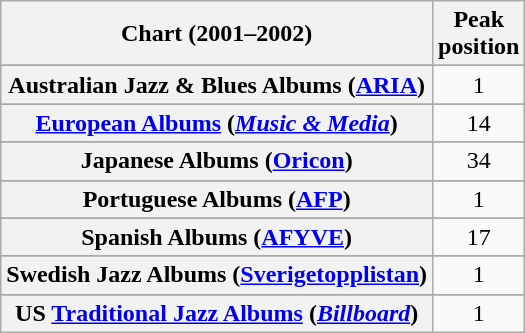<table class="wikitable sortable plainrowheaders" style="text-align:center">
<tr>
<th scope="col">Chart (2001–2002)</th>
<th scope="col">Peak<br>position</th>
</tr>
<tr>
</tr>
<tr>
<th scope="row">Australian Jazz & Blues Albums (<a href='#'>ARIA</a>)</th>
<td>1</td>
</tr>
<tr>
</tr>
<tr>
</tr>
<tr>
</tr>
<tr>
</tr>
<tr>
</tr>
<tr>
<th scope="row"><a href='#'>European Albums</a> (<em><a href='#'>Music & Media</a></em>)</th>
<td>14</td>
</tr>
<tr>
</tr>
<tr>
</tr>
<tr>
</tr>
<tr>
</tr>
<tr>
<th scope="row">Japanese Albums (<a href='#'>Oricon</a>)</th>
<td>34</td>
</tr>
<tr>
</tr>
<tr>
</tr>
<tr>
</tr>
<tr>
<th scope="row">Portuguese Albums (<a href='#'>AFP</a>)</th>
<td>1</td>
</tr>
<tr>
</tr>
<tr>
<th scope="row">Spanish Albums (<a href='#'>AFYVE</a>)</th>
<td>17</td>
</tr>
<tr>
</tr>
<tr>
<th scope="row">Swedish Jazz Albums (<a href='#'>Sverigetopplistan</a>)</th>
<td>1</td>
</tr>
<tr>
</tr>
<tr>
</tr>
<tr>
</tr>
<tr>
</tr>
<tr>
</tr>
<tr>
<th scope="row">US <a href='#'>Traditional Jazz Albums</a> (<em><a href='#'>Billboard</a></em>)</th>
<td>1</td>
</tr>
</table>
